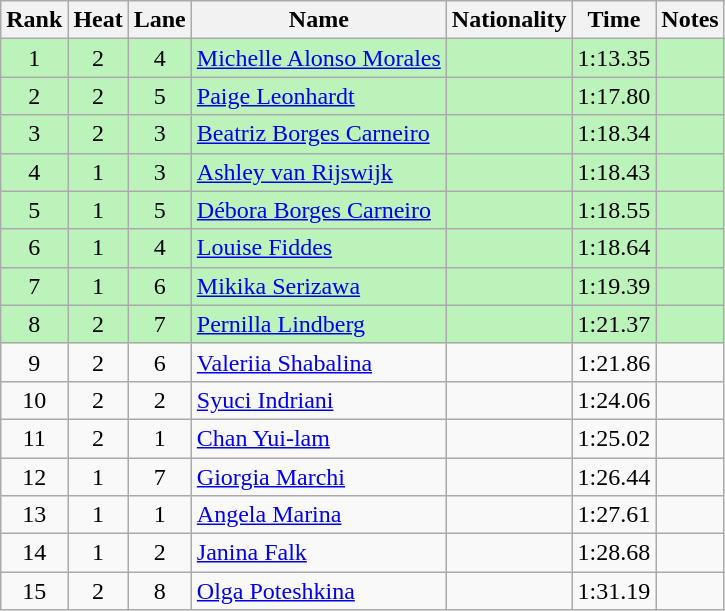<table class="wikitable sortable" style="text-align:center">
<tr>
<th>Rank</th>
<th>Heat</th>
<th>Lane</th>
<th>Name</th>
<th>Nationality</th>
<th>Time</th>
<th>Notes</th>
</tr>
<tr bgcolor=bbf3bb>
<td>1</td>
<td>2</td>
<td>4</td>
<td align=left><a href='#'>Michelle Alonso Morales</a></td>
<td align=left></td>
<td>1:13.35</td>
<td></td>
</tr>
<tr bgcolor=bbf3bb>
<td>2</td>
<td>2</td>
<td>5</td>
<td align=left><a href='#'>Paige Leonhardt</a></td>
<td align=left></td>
<td>1:17.80</td>
<td></td>
</tr>
<tr bgcolor=bbf3bb>
<td>3</td>
<td>2</td>
<td>3</td>
<td align=left><a href='#'>Beatriz Borges Carneiro</a></td>
<td align=left></td>
<td>1:18.34</td>
<td></td>
</tr>
<tr bgcolor=bbf3bb>
<td>4</td>
<td>1</td>
<td>3</td>
<td align=left><a href='#'>Ashley van Rijswijk</a></td>
<td align=left></td>
<td>1:18.43</td>
<td></td>
</tr>
<tr bgcolor=bbf3bb>
<td>5</td>
<td>1</td>
<td>5</td>
<td align=left><a href='#'>Débora Borges Carneiro</a></td>
<td align=left></td>
<td>1:18.55</td>
<td></td>
</tr>
<tr bgcolor=bbf3bb>
<td>6</td>
<td>1</td>
<td>4</td>
<td align=left><a href='#'>Louise Fiddes</a></td>
<td align=left></td>
<td>1:18.64</td>
<td></td>
</tr>
<tr bgcolor=bbf3bb>
<td>7</td>
<td>1</td>
<td>6</td>
<td align=left><a href='#'>Mikika Serizawa</a></td>
<td align=left></td>
<td>1:19.39</td>
<td></td>
</tr>
<tr bgcolor=bbf3bb>
<td>8</td>
<td>2</td>
<td>7</td>
<td align=left><a href='#'>Pernilla Lindberg</a></td>
<td align=left></td>
<td>1:21.37</td>
<td></td>
</tr>
<tr>
<td>9</td>
<td>2</td>
<td>6</td>
<td align=left><a href='#'>Valeriia Shabalina</a></td>
<td align=left></td>
<td>1:21.86</td>
<td></td>
</tr>
<tr>
<td>10</td>
<td>2</td>
<td>2</td>
<td align=left><a href='#'>Syuci Indriani</a></td>
<td align=left></td>
<td>1:24.06</td>
<td></td>
</tr>
<tr>
<td>11</td>
<td>2</td>
<td>1</td>
<td align=left><a href='#'>Chan Yui-lam</a></td>
<td align=left></td>
<td>1:25.02</td>
<td></td>
</tr>
<tr>
<td>12</td>
<td>1</td>
<td>7</td>
<td align=left><a href='#'>Giorgia Marchi</a></td>
<td align=left></td>
<td>1:26.44</td>
<td></td>
</tr>
<tr>
<td>13</td>
<td>1</td>
<td>1</td>
<td align=left><a href='#'>Angela Marina</a></td>
<td align=left></td>
<td>1:27.61</td>
<td></td>
</tr>
<tr>
<td>14</td>
<td>1</td>
<td>2</td>
<td align=left><a href='#'>Janina Falk</a></td>
<td align=left></td>
<td>1:28.68</td>
<td></td>
</tr>
<tr>
<td>15</td>
<td>2</td>
<td>8</td>
<td align=left><a href='#'>Olga Poteshkina</a></td>
<td align=left></td>
<td>1:31.19</td>
<td></td>
</tr>
</table>
